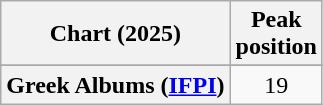<table class="wikitable sortable plainrowheaders" style="text-align:center">
<tr>
<th scope="col">Chart (2025)</th>
<th scope="col">Peak<br>position</th>
</tr>
<tr>
</tr>
<tr>
</tr>
<tr>
<th scope="row">Greek Albums (<a href='#'>IFPI</a>)</th>
<td>19</td>
</tr>
</table>
